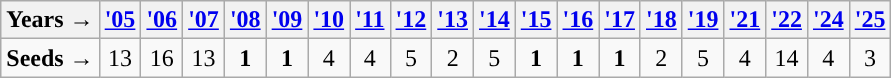<table class="wikitable">
<tr>
<th>Years →</th>
<th><a href='#'>'05</a></th>
<th><a href='#'>'06</a></th>
<th><a href='#'>'07</a></th>
<th><a href='#'>'08</a></th>
<th><a href='#'>'09</a></th>
<th><a href='#'>'10</a></th>
<th><a href='#'>'11</a></th>
<th><a href='#'>'12</a></th>
<th><a href='#'>'13</a></th>
<th><a href='#'>'14</a></th>
<th><a href='#'>'15</a></th>
<th><a href='#'>'16</a></th>
<th><a href='#'>'17</a></th>
<th><a href='#'>'18</a></th>
<th><a href='#'>'19</a></th>
<th><a href='#'>'21</a></th>
<th><a href='#'>'22</a></th>
<th><a href='#'>'24</a></th>
<th><a href='#'>'25</a></th>
</tr>
<tr align=center>
<td style="text-align:left; "><strong>Seeds →</strong></td>
<td>13</td>
<td>16</td>
<td>13</td>
<td><strong>1</strong></td>
<td><strong>1</strong></td>
<td>4</td>
<td>4</td>
<td>5</td>
<td>2</td>
<td>5</td>
<td><strong>1</strong></td>
<td><strong>1</strong></td>
<td><strong>1</strong></td>
<td>2</td>
<td>5</td>
<td>4</td>
<td>14</td>
<td>4</td>
<td>3</td>
</tr>
</table>
